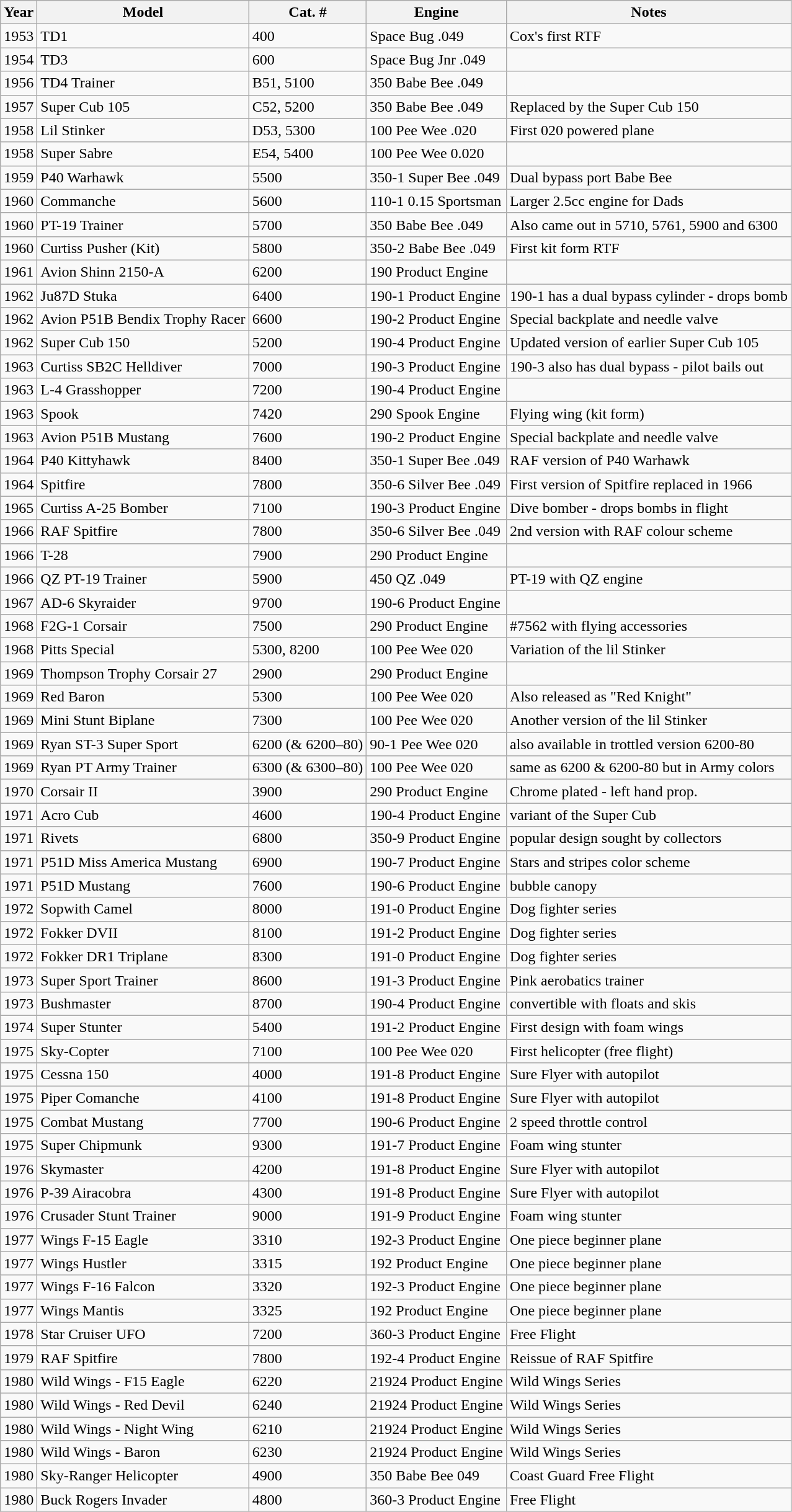<table class="sortable wikitable">
<tr>
<th>Year</th>
<th>Model</th>
<th>Cat. #</th>
<th>Engine</th>
<th>Notes</th>
</tr>
<tr>
<td>1953</td>
<td>TD1</td>
<td>400</td>
<td>Space Bug .049</td>
<td>Cox's first RTF</td>
</tr>
<tr>
<td>1954</td>
<td>TD3</td>
<td>600</td>
<td>Space Bug Jnr .049</td>
<td></td>
</tr>
<tr>
<td>1956</td>
<td>TD4 Trainer</td>
<td>B51, 5100</td>
<td>350 Babe Bee .049</td>
<td></td>
</tr>
<tr>
<td>1957</td>
<td>Super Cub 105</td>
<td>C52, 5200</td>
<td>350 Babe Bee .049</td>
<td>Replaced by the Super Cub 150</td>
</tr>
<tr>
<td>1958</td>
<td>Lil Stinker</td>
<td>D53, 5300</td>
<td>100 Pee Wee .020</td>
<td>First 020 powered plane</td>
</tr>
<tr>
<td>1958</td>
<td>Super Sabre</td>
<td>E54, 5400</td>
<td>100 Pee Wee 0.020</td>
<td></td>
</tr>
<tr>
<td>1959</td>
<td>P40 Warhawk</td>
<td>5500</td>
<td>350-1 Super Bee .049</td>
<td>Dual bypass port Babe Bee</td>
</tr>
<tr>
<td>1960</td>
<td>Commanche</td>
<td>5600</td>
<td>110-1 0.15 Sportsman</td>
<td>Larger 2.5cc engine for Dads</td>
</tr>
<tr>
<td>1960</td>
<td>PT-19 Trainer</td>
<td>5700</td>
<td>350 Babe Bee .049</td>
<td>Also came out in 5710, 5761, 5900 and 6300</td>
</tr>
<tr>
<td>1960</td>
<td>Curtiss Pusher (Kit)</td>
<td>5800</td>
<td>350-2 Babe Bee .049</td>
<td>First kit form RTF</td>
</tr>
<tr>
<td>1961</td>
<td>Avion Shinn 2150-A</td>
<td>6200</td>
<td>190 Product Engine</td>
<td></td>
</tr>
<tr>
<td>1962</td>
<td>Ju87D Stuka</td>
<td>6400</td>
<td>190-1 Product Engine</td>
<td>190-1 has a dual bypass cylinder - drops bomb</td>
</tr>
<tr>
<td>1962</td>
<td>Avion P51B Bendix Trophy Racer</td>
<td>6600</td>
<td>190-2 Product Engine</td>
<td>Special backplate and needle valve</td>
</tr>
<tr>
<td>1962</td>
<td>Super Cub 150</td>
<td>5200</td>
<td>190-4 Product Engine</td>
<td>Updated version of earlier Super Cub 105</td>
</tr>
<tr>
<td>1963</td>
<td>Curtiss SB2C Helldiver</td>
<td>7000</td>
<td>190-3 Product Engine</td>
<td>190-3 also has dual bypass - pilot bails out</td>
</tr>
<tr>
<td>1963</td>
<td>L-4 Grasshopper</td>
<td>7200</td>
<td>190-4 Product Engine</td>
<td></td>
</tr>
<tr>
<td>1963</td>
<td>Spook</td>
<td>7420</td>
<td>290 Spook Engine</td>
<td>Flying wing (kit form)</td>
</tr>
<tr>
<td>1963</td>
<td>Avion P51B Mustang</td>
<td>7600</td>
<td>190-2 Product Engine</td>
<td>Special backplate and needle valve</td>
</tr>
<tr>
<td>1964</td>
<td>P40 Kittyhawk</td>
<td>8400</td>
<td>350-1 Super Bee .049</td>
<td>RAF version of P40 Warhawk</td>
</tr>
<tr>
<td>1964</td>
<td>Spitfire</td>
<td>7800</td>
<td>350-6 Silver Bee .049</td>
<td>First version of Spitfire replaced in 1966</td>
</tr>
<tr>
<td>1965</td>
<td>Curtiss A-25 Bomber</td>
<td>7100</td>
<td>190-3 Product Engine</td>
<td>Dive bomber - drops bombs in flight</td>
</tr>
<tr>
<td>1966</td>
<td>RAF Spitfire</td>
<td>7800</td>
<td>350-6 Silver Bee .049</td>
<td>2nd version with RAF colour scheme</td>
</tr>
<tr>
<td>1966</td>
<td>T-28</td>
<td>7900</td>
<td>290 Product Engine</td>
<td></td>
</tr>
<tr>
<td>1966</td>
<td>QZ PT-19 Trainer</td>
<td>5900</td>
<td>450 QZ .049</td>
<td>PT-19 with QZ engine</td>
</tr>
<tr>
<td>1967</td>
<td>AD-6 Skyraider</td>
<td>9700</td>
<td>190-6 Product Engine</td>
<td></td>
</tr>
<tr>
<td>1968</td>
<td>F2G-1 Corsair</td>
<td>7500</td>
<td>290 Product Engine</td>
<td>#7562 with flying accessories</td>
</tr>
<tr>
<td>1968</td>
<td>Pitts Special</td>
<td>5300, 8200</td>
<td>100 Pee Wee 020</td>
<td>Variation of the lil Stinker</td>
</tr>
<tr>
<td>1969</td>
<td>Thompson Trophy Corsair 27</td>
<td>2900</td>
<td>290 Product Engine</td>
<td></td>
</tr>
<tr>
<td>1969</td>
<td>Red Baron</td>
<td>5300</td>
<td>100 Pee Wee 020</td>
<td>Also released as "Red Knight"</td>
</tr>
<tr>
<td>1969</td>
<td>Mini Stunt Biplane</td>
<td>7300</td>
<td>100 Pee Wee 020</td>
<td>Another version of the lil Stinker</td>
</tr>
<tr>
<td>1969</td>
<td>Ryan ST-3 Super Sport</td>
<td>6200 (& 6200–80)</td>
<td>90-1 Pee Wee 020</td>
<td>also available in trottled version 6200-80</td>
</tr>
<tr>
<td>1969</td>
<td>Ryan PT Army Trainer</td>
<td>6300 (& 6300–80)</td>
<td>100 Pee Wee 020</td>
<td>same as 6200 & 6200-80 but in Army colors</td>
</tr>
<tr>
<td>1970</td>
<td>Corsair II</td>
<td>3900</td>
<td>290 Product Engine</td>
<td>Chrome plated - left hand prop.</td>
</tr>
<tr>
<td>1971</td>
<td>Acro Cub</td>
<td>4600</td>
<td>190-4 Product Engine</td>
<td>variant of the Super Cub</td>
</tr>
<tr>
<td>1971</td>
<td>Rivets</td>
<td>6800</td>
<td>350-9 Product Engine</td>
<td>popular design sought by collectors</td>
</tr>
<tr>
<td>1971</td>
<td>P51D Miss America Mustang</td>
<td>6900</td>
<td>190-7 Product Engine</td>
<td>Stars and stripes color scheme</td>
</tr>
<tr>
<td>1971</td>
<td>P51D Mustang</td>
<td>7600</td>
<td>190-6 Product Engine</td>
<td>bubble canopy</td>
</tr>
<tr>
<td>1972</td>
<td>Sopwith Camel</td>
<td>8000</td>
<td>191-0 Product Engine</td>
<td>Dog fighter series</td>
</tr>
<tr>
<td>1972</td>
<td>Fokker DVII</td>
<td>8100</td>
<td>191-2 Product Engine</td>
<td>Dog fighter series</td>
</tr>
<tr>
<td>1972</td>
<td>Fokker DR1 Triplane</td>
<td>8300</td>
<td>191-0 Product Engine</td>
<td>Dog fighter series</td>
</tr>
<tr>
<td>1973</td>
<td>Super Sport Trainer</td>
<td>8600</td>
<td>191-3 Product Engine</td>
<td>Pink aerobatics trainer</td>
</tr>
<tr>
<td>1973</td>
<td>Bushmaster</td>
<td>8700</td>
<td>190-4 Product Engine</td>
<td>convertible with floats and skis</td>
</tr>
<tr>
<td>1974</td>
<td>Super Stunter</td>
<td>5400</td>
<td>191-2 Product Engine</td>
<td>First design with foam wings</td>
</tr>
<tr>
<td>1975</td>
<td>Sky-Copter</td>
<td>7100</td>
<td>100 Pee Wee 020</td>
<td>First helicopter (free flight)</td>
</tr>
<tr>
<td>1975</td>
<td>Cessna 150</td>
<td>4000</td>
<td>191-8 Product Engine</td>
<td>Sure Flyer with autopilot</td>
</tr>
<tr>
<td>1975</td>
<td>Piper Comanche</td>
<td>4100</td>
<td>191-8 Product Engine</td>
<td>Sure Flyer with autopilot</td>
</tr>
<tr>
<td>1975</td>
<td>Combat Mustang</td>
<td>7700</td>
<td>190-6 Product Engine</td>
<td>2 speed throttle control</td>
</tr>
<tr>
<td>1975</td>
<td>Super Chipmunk</td>
<td>9300</td>
<td>191-7 Product Engine</td>
<td>Foam wing stunter</td>
</tr>
<tr>
<td>1976</td>
<td>Skymaster</td>
<td>4200</td>
<td>191-8 Product Engine</td>
<td>Sure Flyer with autopilot</td>
</tr>
<tr>
<td>1976</td>
<td>P-39 Airacobra</td>
<td>4300</td>
<td>191-8 Product Engine</td>
<td>Sure Flyer with autopilot</td>
</tr>
<tr>
<td>1976</td>
<td>Crusader Stunt Trainer</td>
<td>9000</td>
<td>191-9 Product Engine</td>
<td>Foam wing stunter</td>
</tr>
<tr>
<td>1977</td>
<td>Wings F-15 Eagle</td>
<td>3310</td>
<td>192-3 Product Engine</td>
<td>One piece beginner plane</td>
</tr>
<tr>
<td>1977</td>
<td>Wings Hustler</td>
<td>3315</td>
<td>192 Product Engine</td>
<td>One piece beginner plane</td>
</tr>
<tr>
<td>1977</td>
<td>Wings F-16 Falcon</td>
<td>3320</td>
<td>192-3 Product Engine</td>
<td>One piece beginner plane</td>
</tr>
<tr>
<td>1977</td>
<td>Wings Mantis</td>
<td>3325</td>
<td>192 Product Engine</td>
<td>One piece beginner plane</td>
</tr>
<tr>
<td>1978</td>
<td>Star Cruiser UFO</td>
<td>7200</td>
<td>360-3 Product Engine</td>
<td>Free Flight</td>
</tr>
<tr>
<td>1979</td>
<td>RAF Spitfire</td>
<td>7800</td>
<td>192-4 Product Engine</td>
<td>Reissue of RAF Spitfire</td>
</tr>
<tr>
<td>1980</td>
<td>Wild Wings - F15 Eagle</td>
<td>6220</td>
<td>21924 Product Engine</td>
<td>Wild Wings Series</td>
</tr>
<tr>
<td>1980</td>
<td>Wild Wings - Red Devil</td>
<td>6240</td>
<td>21924 Product Engine</td>
<td>Wild Wings Series</td>
</tr>
<tr>
<td>1980</td>
<td>Wild Wings - Night Wing</td>
<td>6210</td>
<td>21924 Product Engine</td>
<td>Wild Wings Series</td>
</tr>
<tr>
<td>1980</td>
<td>Wild Wings - Baron</td>
<td>6230</td>
<td>21924 Product Engine</td>
<td>Wild Wings Series</td>
</tr>
<tr>
<td>1980</td>
<td>Sky-Ranger Helicopter</td>
<td>4900</td>
<td>350 Babe Bee 049</td>
<td>Coast Guard Free Flight</td>
</tr>
<tr>
<td>1980</td>
<td>Buck Rogers Invader</td>
<td>4800</td>
<td>360-3 Product Engine</td>
<td>Free Flight</td>
</tr>
</table>
